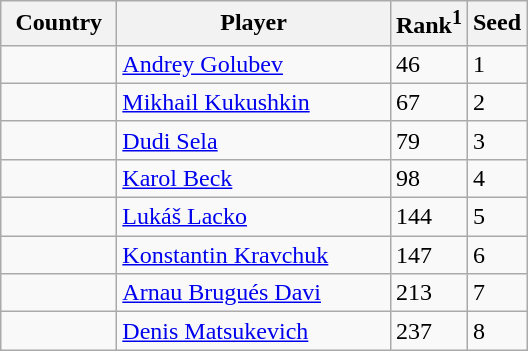<table class="sortable wikitable">
<tr>
<th width="70">Country</th>
<th width="175">Player</th>
<th>Rank<sup>1</sup></th>
<th>Seed</th>
</tr>
<tr>
<td></td>
<td><a href='#'>Andrey Golubev</a></td>
<td>46</td>
<td>1</td>
</tr>
<tr>
<td></td>
<td><a href='#'>Mikhail Kukushkin</a></td>
<td>67</td>
<td>2</td>
</tr>
<tr>
<td></td>
<td><a href='#'>Dudi Sela</a></td>
<td>79</td>
<td>3</td>
</tr>
<tr>
<td></td>
<td><a href='#'>Karol Beck</a></td>
<td>98</td>
<td>4</td>
</tr>
<tr>
<td></td>
<td><a href='#'>Lukáš Lacko</a></td>
<td>144</td>
<td>5</td>
</tr>
<tr>
<td></td>
<td><a href='#'>Konstantin Kravchuk</a></td>
<td>147</td>
<td>6</td>
</tr>
<tr>
<td></td>
<td><a href='#'>Arnau Brugués Davi</a></td>
<td>213</td>
<td>7</td>
</tr>
<tr>
<td></td>
<td><a href='#'>Denis Matsukevich</a></td>
<td>237</td>
<td>8</td>
</tr>
</table>
